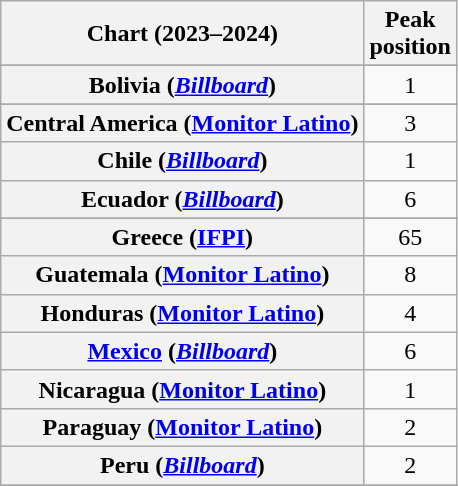<table class="wikitable sortable plainrowheaders" style="text-align:center">
<tr>
<th scope="col">Chart (2023–2024)</th>
<th scope="col">Peak<br>position</th>
</tr>
<tr>
</tr>
<tr>
<th scope="row">Bolivia (<em><a href='#'>Billboard</a></em>)</th>
<td>1</td>
</tr>
<tr>
</tr>
<tr>
<th scope="row">Central America (<a href='#'>Monitor Latino</a>)</th>
<td>3</td>
</tr>
<tr>
<th scope="row">Chile (<em><a href='#'>Billboard</a></em>)</th>
<td>1</td>
</tr>
<tr>
<th scope="row">Ecuador (<em><a href='#'>Billboard</a></em>)</th>
<td>6</td>
</tr>
<tr>
</tr>
<tr>
<th scope="row">Greece (<a href='#'>IFPI</a>)</th>
<td>65</td>
</tr>
<tr>
<th scope="row">Guatemala (<a href='#'>Monitor Latino</a>)</th>
<td>8</td>
</tr>
<tr>
<th scope="row">Honduras (<a href='#'>Monitor Latino</a>)</th>
<td>4</td>
</tr>
<tr>
<th scope="row"><a href='#'>Mexico</a> (<em><a href='#'>Billboard</a></em>)</th>
<td>6</td>
</tr>
<tr>
<th scope="row">Nicaragua (<a href='#'>Monitor Latino</a>)</th>
<td>1</td>
</tr>
<tr>
<th scope="row">Paraguay (<a href='#'>Monitor Latino</a>)</th>
<td>2</td>
</tr>
<tr>
<th scope="row">Peru (<em><a href='#'>Billboard</a></em>)</th>
<td>2</td>
</tr>
<tr>
</tr>
<tr>
</tr>
<tr>
</tr>
<tr>
</tr>
<tr>
</tr>
</table>
